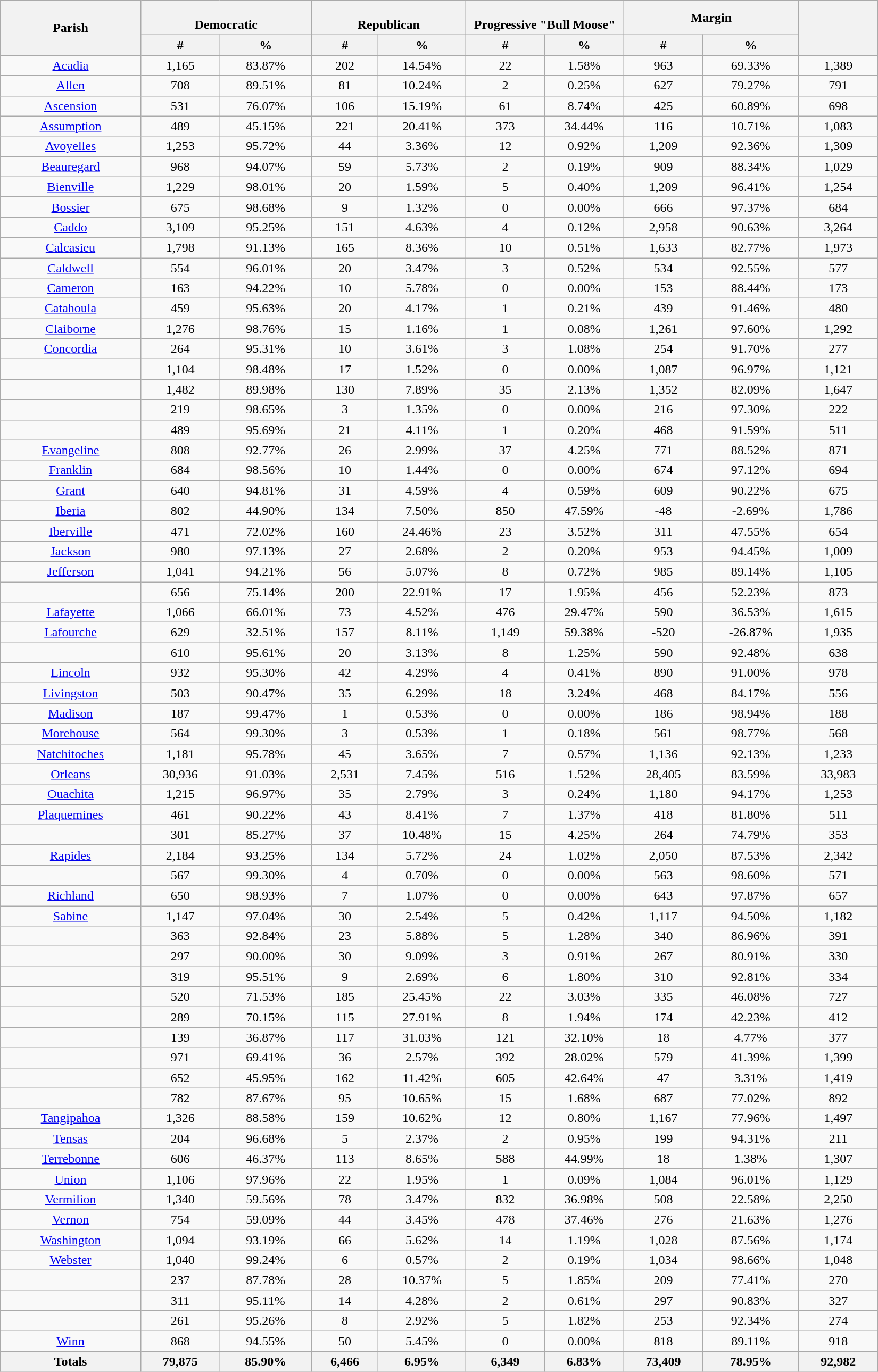<table class="wikitable sortable mw-collapsible mw-collapsed" style="text-align:center">
<tr>
<th rowspan="2" style="text-align:center;">Parish</th>
<th colspan="2" style="text-align:center;"><br>Democratic</th>
<th colspan="2" style="text-align:center;"><br>Republican</th>
<th colspan="2" style="text-align:center;"><br>Progressive "Bull Moose"</th>
<th colspan="2" style="text-align:center;">Margin</th>
<th rowspan="2" style="text-align:center;"></th>
</tr>
<tr>
<th style="text-align:center;" data-sort-type="number">#</th>
<th style="text-align:center;" data-sort-type="number">%</th>
<th style="text-align:center;" data-sort-type="number">#</th>
<th style="text-align:center;" data-sort-type="number">%</th>
<th width="9%" data-sort-type="number">#</th>
<th width="9%" data-sort-type="number">%</th>
<th style="text-align:center;" data-sort-type="number">#</th>
<th style="text-align:center;" data-sort-type="number">%</th>
</tr>
<tr style="text-align:center;">
<td><a href='#'>Acadia</a></td>
<td>1,165</td>
<td>83.87%</td>
<td>202</td>
<td>14.54%</td>
<td>22</td>
<td>1.58%</td>
<td>963</td>
<td>69.33%</td>
<td>1,389</td>
</tr>
<tr style="text-align:center;">
<td><a href='#'>Allen</a></td>
<td>708</td>
<td>89.51%</td>
<td>81</td>
<td>10.24%</td>
<td>2</td>
<td>0.25%</td>
<td>627</td>
<td>79.27%</td>
<td>791</td>
</tr>
<tr style="text-align:center;">
<td><a href='#'>Ascension</a></td>
<td>531</td>
<td>76.07%</td>
<td>106</td>
<td>15.19%</td>
<td>61</td>
<td>8.74%</td>
<td>425</td>
<td>60.89%</td>
<td>698</td>
</tr>
<tr style="text-align:center;">
<td><a href='#'>Assumption</a></td>
<td>489</td>
<td>45.15%</td>
<td>221</td>
<td>20.41%</td>
<td>373</td>
<td>34.44%</td>
<td>116</td>
<td>10.71%</td>
<td>1,083</td>
</tr>
<tr style="text-align:center;">
<td><a href='#'>Avoyelles</a></td>
<td>1,253</td>
<td>95.72%</td>
<td>44</td>
<td>3.36%</td>
<td>12</td>
<td>0.92%</td>
<td>1,209</td>
<td>92.36%</td>
<td>1,309</td>
</tr>
<tr style="text-align:center;">
<td><a href='#'>Beauregard</a></td>
<td>968</td>
<td>94.07%</td>
<td>59</td>
<td>5.73%</td>
<td>2</td>
<td>0.19%</td>
<td>909</td>
<td>88.34%</td>
<td>1,029</td>
</tr>
<tr style="text-align:center;">
<td><a href='#'>Bienville</a></td>
<td>1,229</td>
<td>98.01%</td>
<td>20</td>
<td>1.59%</td>
<td>5</td>
<td>0.40%</td>
<td>1,209</td>
<td>96.41%</td>
<td>1,254</td>
</tr>
<tr style="text-align:center;">
<td><a href='#'>Bossier</a></td>
<td>675</td>
<td>98.68%</td>
<td>9</td>
<td>1.32%</td>
<td>0</td>
<td>0.00%</td>
<td>666</td>
<td>97.37%</td>
<td>684</td>
</tr>
<tr style="text-align:center;">
<td><a href='#'>Caddo</a></td>
<td>3,109</td>
<td>95.25%</td>
<td>151</td>
<td>4.63%</td>
<td>4</td>
<td>0.12%</td>
<td>2,958</td>
<td>90.63%</td>
<td>3,264</td>
</tr>
<tr style="text-align:center;">
<td><a href='#'>Calcasieu</a></td>
<td>1,798</td>
<td>91.13%</td>
<td>165</td>
<td>8.36%</td>
<td>10</td>
<td>0.51%</td>
<td>1,633</td>
<td>82.77%</td>
<td>1,973</td>
</tr>
<tr style="text-align:center;">
<td><a href='#'>Caldwell</a></td>
<td>554</td>
<td>96.01%</td>
<td>20</td>
<td>3.47%</td>
<td>3</td>
<td>0.52%</td>
<td>534</td>
<td>92.55%</td>
<td>577</td>
</tr>
<tr style="text-align:center;">
<td><a href='#'>Cameron</a></td>
<td>163</td>
<td>94.22%</td>
<td>10</td>
<td>5.78%</td>
<td>0</td>
<td>0.00%</td>
<td>153</td>
<td>88.44%</td>
<td>173</td>
</tr>
<tr style="text-align:center;">
<td><a href='#'>Catahoula</a></td>
<td>459</td>
<td>95.63%</td>
<td>20</td>
<td>4.17%</td>
<td>1</td>
<td>0.21%</td>
<td>439</td>
<td>91.46%</td>
<td>480</td>
</tr>
<tr style="text-align:center;">
<td><a href='#'>Claiborne</a></td>
<td>1,276</td>
<td>98.76%</td>
<td>15</td>
<td>1.16%</td>
<td>1</td>
<td>0.08%</td>
<td>1,261</td>
<td>97.60%</td>
<td>1,292</td>
</tr>
<tr style="text-align:center;">
<td><a href='#'>Concordia</a></td>
<td>264</td>
<td>95.31%</td>
<td>10</td>
<td>3.61%</td>
<td>3</td>
<td>1.08%</td>
<td>254</td>
<td>91.70%</td>
<td>277</td>
</tr>
<tr style="text-align:center;">
<td></td>
<td>1,104</td>
<td>98.48%</td>
<td>17</td>
<td>1.52%</td>
<td>0</td>
<td>0.00%</td>
<td>1,087</td>
<td>96.97%</td>
<td>1,121</td>
</tr>
<tr style="text-align:center;">
<td></td>
<td>1,482</td>
<td>89.98%</td>
<td>130</td>
<td>7.89%</td>
<td>35</td>
<td>2.13%</td>
<td>1,352</td>
<td>82.09%</td>
<td>1,647</td>
</tr>
<tr style="text-align:center;">
<td></td>
<td>219</td>
<td>98.65%</td>
<td>3</td>
<td>1.35%</td>
<td>0</td>
<td>0.00%</td>
<td>216</td>
<td>97.30%</td>
<td>222</td>
</tr>
<tr style="text-align:center;">
<td></td>
<td>489</td>
<td>95.69%</td>
<td>21</td>
<td>4.11%</td>
<td>1</td>
<td>0.20%</td>
<td>468</td>
<td>91.59%</td>
<td>511</td>
</tr>
<tr style="text-align:center;">
<td><a href='#'>Evangeline</a></td>
<td>808</td>
<td>92.77%</td>
<td>26</td>
<td>2.99%</td>
<td>37</td>
<td>4.25%</td>
<td>771</td>
<td>88.52%</td>
<td>871</td>
</tr>
<tr style="text-align:center;">
<td><a href='#'>Franklin</a></td>
<td>684</td>
<td>98.56%</td>
<td>10</td>
<td>1.44%</td>
<td>0</td>
<td>0.00%</td>
<td>674</td>
<td>97.12%</td>
<td>694</td>
</tr>
<tr style="text-align:center;">
<td><a href='#'>Grant</a></td>
<td>640</td>
<td>94.81%</td>
<td>31</td>
<td>4.59%</td>
<td>4</td>
<td>0.59%</td>
<td>609</td>
<td>90.22%</td>
<td>675</td>
</tr>
<tr style="text-align:center;">
<td><a href='#'>Iberia</a></td>
<td>802</td>
<td>44.90%</td>
<td>134</td>
<td>7.50%</td>
<td>850</td>
<td>47.59%</td>
<td>-48</td>
<td>-2.69%</td>
<td>1,786</td>
</tr>
<tr style="text-align:center;">
<td><a href='#'>Iberville</a></td>
<td>471</td>
<td>72.02%</td>
<td>160</td>
<td>24.46%</td>
<td>23</td>
<td>3.52%</td>
<td>311</td>
<td>47.55%</td>
<td>654</td>
</tr>
<tr style="text-align:center;">
<td><a href='#'>Jackson</a></td>
<td>980</td>
<td>97.13%</td>
<td>27</td>
<td>2.68%</td>
<td>2</td>
<td>0.20%</td>
<td>953</td>
<td>94.45%</td>
<td>1,009</td>
</tr>
<tr style="text-align:center;">
<td><a href='#'>Jefferson</a></td>
<td>1,041</td>
<td>94.21%</td>
<td>56</td>
<td>5.07%</td>
<td>8</td>
<td>0.72%</td>
<td>985</td>
<td>89.14%</td>
<td>1,105</td>
</tr>
<tr style="text-align:center;">
<td></td>
<td>656</td>
<td>75.14%</td>
<td>200</td>
<td>22.91%</td>
<td>17</td>
<td>1.95%</td>
<td>456</td>
<td>52.23%</td>
<td>873</td>
</tr>
<tr style="text-align:center;">
<td><a href='#'>Lafayette</a></td>
<td>1,066</td>
<td>66.01%</td>
<td>73</td>
<td>4.52%</td>
<td>476</td>
<td>29.47%</td>
<td>590</td>
<td>36.53%</td>
<td>1,615</td>
</tr>
<tr style="text-align:center;">
<td><a href='#'>Lafourche</a></td>
<td>629</td>
<td>32.51%</td>
<td>157</td>
<td>8.11%</td>
<td>1,149</td>
<td>59.38%</td>
<td>-520</td>
<td>-26.87%</td>
<td>1,935</td>
</tr>
<tr style="text-align:center;">
<td></td>
<td>610</td>
<td>95.61%</td>
<td>20</td>
<td>3.13%</td>
<td>8</td>
<td>1.25%</td>
<td>590</td>
<td>92.48%</td>
<td>638</td>
</tr>
<tr style="text-align:center;">
<td><a href='#'>Lincoln</a></td>
<td>932</td>
<td>95.30%</td>
<td>42</td>
<td>4.29%</td>
<td>4</td>
<td>0.41%</td>
<td>890</td>
<td>91.00%</td>
<td>978</td>
</tr>
<tr style="text-align:center;">
<td><a href='#'>Livingston</a></td>
<td>503</td>
<td>90.47%</td>
<td>35</td>
<td>6.29%</td>
<td>18</td>
<td>3.24%</td>
<td>468</td>
<td>84.17%</td>
<td>556</td>
</tr>
<tr style="text-align:center;">
<td><a href='#'>Madison</a></td>
<td>187</td>
<td>99.47%</td>
<td>1</td>
<td>0.53%</td>
<td>0</td>
<td>0.00%</td>
<td>186</td>
<td>98.94%</td>
<td>188</td>
</tr>
<tr style="text-align:center;">
<td><a href='#'>Morehouse</a></td>
<td>564</td>
<td>99.30%</td>
<td>3</td>
<td>0.53%</td>
<td>1</td>
<td>0.18%</td>
<td>561</td>
<td>98.77%</td>
<td>568</td>
</tr>
<tr style="text-align:center;">
<td><a href='#'>Natchitoches</a></td>
<td>1,181</td>
<td>95.78%</td>
<td>45</td>
<td>3.65%</td>
<td>7</td>
<td>0.57%</td>
<td>1,136</td>
<td>92.13%</td>
<td>1,233</td>
</tr>
<tr style="text-align:center;">
<td><a href='#'>Orleans</a></td>
<td>30,936</td>
<td>91.03%</td>
<td>2,531</td>
<td>7.45%</td>
<td>516</td>
<td>1.52%</td>
<td>28,405</td>
<td>83.59%</td>
<td>33,983</td>
</tr>
<tr style="text-align:center;">
<td><a href='#'>Ouachita</a></td>
<td>1,215</td>
<td>96.97%</td>
<td>35</td>
<td>2.79%</td>
<td>3</td>
<td>0.24%</td>
<td>1,180</td>
<td>94.17%</td>
<td>1,253</td>
</tr>
<tr style="text-align:center;">
<td><a href='#'>Plaquemines</a></td>
<td>461</td>
<td>90.22%</td>
<td>43</td>
<td>8.41%</td>
<td>7</td>
<td>1.37%</td>
<td>418</td>
<td>81.80%</td>
<td>511</td>
</tr>
<tr style="text-align:center;">
<td></td>
<td>301</td>
<td>85.27%</td>
<td>37</td>
<td>10.48%</td>
<td>15</td>
<td>4.25%</td>
<td>264</td>
<td>74.79%</td>
<td>353</td>
</tr>
<tr style="text-align:center;">
<td><a href='#'>Rapides</a></td>
<td>2,184</td>
<td>93.25%</td>
<td>134</td>
<td>5.72%</td>
<td>24</td>
<td>1.02%</td>
<td>2,050</td>
<td>87.53%</td>
<td>2,342</td>
</tr>
<tr style="text-align:center;">
<td></td>
<td>567</td>
<td>99.30%</td>
<td>4</td>
<td>0.70%</td>
<td>0</td>
<td>0.00%</td>
<td>563</td>
<td>98.60%</td>
<td>571</td>
</tr>
<tr style="text-align:center;">
<td><a href='#'>Richland</a></td>
<td>650</td>
<td>98.93%</td>
<td>7</td>
<td>1.07%</td>
<td>0</td>
<td>0.00%</td>
<td>643</td>
<td>97.87%</td>
<td>657</td>
</tr>
<tr style="text-align:center;">
<td><a href='#'>Sabine</a></td>
<td>1,147</td>
<td>97.04%</td>
<td>30</td>
<td>2.54%</td>
<td>5</td>
<td>0.42%</td>
<td>1,117</td>
<td>94.50%</td>
<td>1,182</td>
</tr>
<tr style="text-align:center;">
<td></td>
<td>363</td>
<td>92.84%</td>
<td>23</td>
<td>5.88%</td>
<td>5</td>
<td>1.28%</td>
<td>340</td>
<td>86.96%</td>
<td>391</td>
</tr>
<tr style="text-align:center;">
<td></td>
<td>297</td>
<td>90.00%</td>
<td>30</td>
<td>9.09%</td>
<td>3</td>
<td>0.91%</td>
<td>267</td>
<td>80.91%</td>
<td>330</td>
</tr>
<tr style="text-align:center;">
<td></td>
<td>319</td>
<td>95.51%</td>
<td>9</td>
<td>2.69%</td>
<td>6</td>
<td>1.80%</td>
<td>310</td>
<td>92.81%</td>
<td>334</td>
</tr>
<tr style="text-align:center;">
<td></td>
<td>520</td>
<td>71.53%</td>
<td>185</td>
<td>25.45%</td>
<td>22</td>
<td>3.03%</td>
<td>335</td>
<td>46.08%</td>
<td>727</td>
</tr>
<tr style="text-align:center;">
<td></td>
<td>289</td>
<td>70.15%</td>
<td>115</td>
<td>27.91%</td>
<td>8</td>
<td>1.94%</td>
<td>174</td>
<td>42.23%</td>
<td>412</td>
</tr>
<tr style="text-align:center;">
<td></td>
<td>139</td>
<td>36.87%</td>
<td>117</td>
<td>31.03%</td>
<td>121</td>
<td>32.10%</td>
<td>18</td>
<td>4.77%</td>
<td>377</td>
</tr>
<tr style="text-align:center;">
<td></td>
<td>971</td>
<td>69.41%</td>
<td>36</td>
<td>2.57%</td>
<td>392</td>
<td>28.02%</td>
<td>579</td>
<td>41.39%</td>
<td>1,399</td>
</tr>
<tr style="text-align:center;">
<td></td>
<td>652</td>
<td>45.95%</td>
<td>162</td>
<td>11.42%</td>
<td>605</td>
<td>42.64%</td>
<td>47</td>
<td>3.31%</td>
<td>1,419</td>
</tr>
<tr style="text-align:center;">
<td></td>
<td>782</td>
<td>87.67%</td>
<td>95</td>
<td>10.65%</td>
<td>15</td>
<td>1.68%</td>
<td>687</td>
<td>77.02%</td>
<td>892</td>
</tr>
<tr style="text-align:center;">
<td><a href='#'>Tangipahoa</a></td>
<td>1,326</td>
<td>88.58%</td>
<td>159</td>
<td>10.62%</td>
<td>12</td>
<td>0.80%</td>
<td>1,167</td>
<td>77.96%</td>
<td>1,497</td>
</tr>
<tr style="text-align:center;">
<td><a href='#'>Tensas</a></td>
<td>204</td>
<td>96.68%</td>
<td>5</td>
<td>2.37%</td>
<td>2</td>
<td>0.95%</td>
<td>199</td>
<td>94.31%</td>
<td>211</td>
</tr>
<tr style="text-align:center;">
<td><a href='#'>Terrebonne</a></td>
<td>606</td>
<td>46.37%</td>
<td>113</td>
<td>8.65%</td>
<td>588</td>
<td>44.99%</td>
<td>18</td>
<td>1.38%</td>
<td>1,307</td>
</tr>
<tr style="text-align:center;">
<td><a href='#'>Union</a></td>
<td>1,106</td>
<td>97.96%</td>
<td>22</td>
<td>1.95%</td>
<td>1</td>
<td>0.09%</td>
<td>1,084</td>
<td>96.01%</td>
<td>1,129</td>
</tr>
<tr style="text-align:center;">
<td><a href='#'>Vermilion</a></td>
<td>1,340</td>
<td>59.56%</td>
<td>78</td>
<td>3.47%</td>
<td>832</td>
<td>36.98%</td>
<td>508</td>
<td>22.58%</td>
<td>2,250</td>
</tr>
<tr style="text-align:center;">
<td><a href='#'>Vernon</a></td>
<td>754</td>
<td>59.09%</td>
<td>44</td>
<td>3.45%</td>
<td>478</td>
<td>37.46%</td>
<td>276</td>
<td>21.63%</td>
<td>1,276</td>
</tr>
<tr style="text-align:center;">
<td><a href='#'>Washington</a></td>
<td>1,094</td>
<td>93.19%</td>
<td>66</td>
<td>5.62%</td>
<td>14</td>
<td>1.19%</td>
<td>1,028</td>
<td>87.56%</td>
<td>1,174</td>
</tr>
<tr style="text-align:center;">
<td><a href='#'>Webster</a></td>
<td>1,040</td>
<td>99.24%</td>
<td>6</td>
<td>0.57%</td>
<td>2</td>
<td>0.19%</td>
<td>1,034</td>
<td>98.66%</td>
<td>1,048</td>
</tr>
<tr style="text-align:center;">
<td></td>
<td>237</td>
<td>87.78%</td>
<td>28</td>
<td>10.37%</td>
<td>5</td>
<td>1.85%</td>
<td>209</td>
<td>77.41%</td>
<td>270</td>
</tr>
<tr style="text-align:center;">
<td></td>
<td>311</td>
<td>95.11%</td>
<td>14</td>
<td>4.28%</td>
<td>2</td>
<td>0.61%</td>
<td>297</td>
<td>90.83%</td>
<td>327</td>
</tr>
<tr style="text-align:center;">
<td></td>
<td>261</td>
<td>95.26%</td>
<td>8</td>
<td>2.92%</td>
<td>5</td>
<td>1.82%</td>
<td>253</td>
<td>92.34%</td>
<td>274</td>
</tr>
<tr style="text-align:center;">
<td><a href='#'>Winn</a></td>
<td>868</td>
<td>94.55%</td>
<td>50</td>
<td>5.45%</td>
<td>0</td>
<td>0.00%</td>
<td>818</td>
<td>89.11%</td>
<td>918</td>
</tr>
<tr style="text-align:center;">
<th>Totals</th>
<th>79,875</th>
<th>85.90%</th>
<th>6,466</th>
<th>6.95%</th>
<th>6,349</th>
<th>6.83%</th>
<th>73,409</th>
<th>78.95%</th>
<th>92,982</th>
</tr>
</table>
